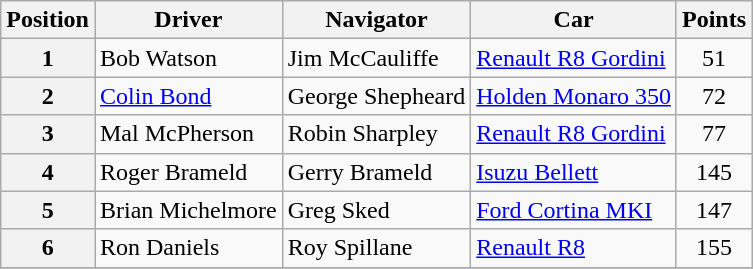<table class="wikitable" border="1">
<tr>
<th>Position</th>
<th>Driver</th>
<th>Navigator</th>
<th>Car</th>
<th>Points</th>
</tr>
<tr>
<th>1</th>
<td>Bob Watson</td>
<td>Jim McCauliffe</td>
<td><a href='#'>Renault R8 Gordini</a></td>
<td align="center">51</td>
</tr>
<tr>
<th>2</th>
<td><a href='#'>Colin Bond</a></td>
<td>George Shepheard</td>
<td><a href='#'>Holden Monaro 350</a></td>
<td align="center">72</td>
</tr>
<tr>
<th>3</th>
<td>Mal McPherson</td>
<td>Robin Sharpley</td>
<td><a href='#'>Renault R8 Gordini</a></td>
<td align="center">77</td>
</tr>
<tr>
<th>4</th>
<td>Roger Brameld</td>
<td>Gerry Brameld</td>
<td><a href='#'>Isuzu Bellett</a></td>
<td align="center">145</td>
</tr>
<tr>
<th>5</th>
<td>Brian Michelmore</td>
<td>Greg Sked</td>
<td><a href='#'>Ford Cortina MKI</a></td>
<td align="center">147</td>
</tr>
<tr>
<th>6</th>
<td>Ron Daniels</td>
<td>Roy Spillane</td>
<td><a href='#'>Renault R8</a></td>
<td align="center">155</td>
</tr>
<tr>
</tr>
</table>
